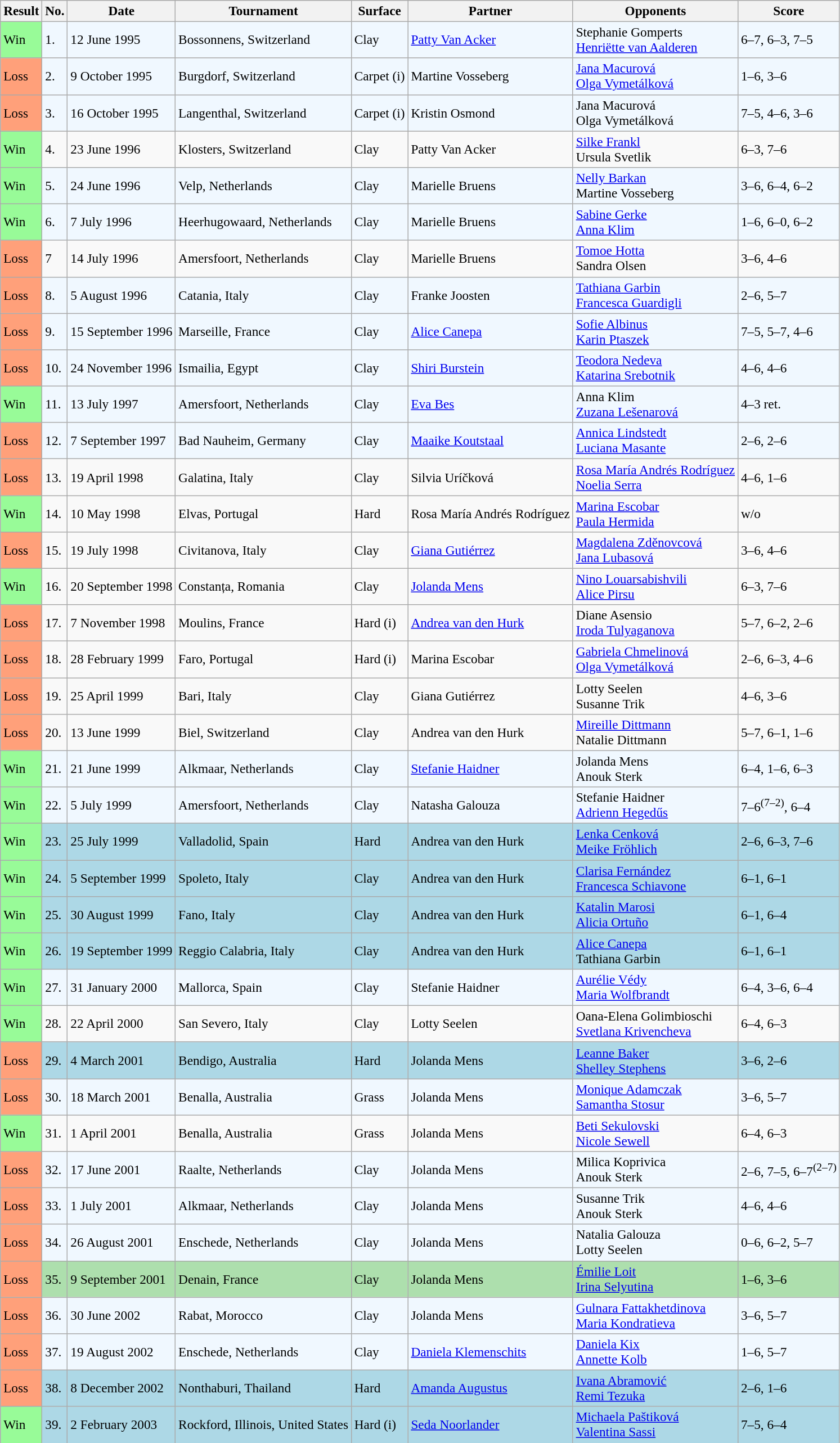<table class="sortable wikitable" style="font-size:97%;">
<tr>
<th>Result</th>
<th>No.</th>
<th>Date</th>
<th>Tournament</th>
<th>Surface</th>
<th>Partner</th>
<th>Opponents</th>
<th>Score</th>
</tr>
<tr bgcolor="f0f8ff">
<td style="background:#98fb98;">Win</td>
<td>1.</td>
<td>12 June 1995</td>
<td>Bossonnens, Switzerland</td>
<td>Clay</td>
<td> <a href='#'>Patty Van Acker</a></td>
<td> Stephanie Gomperts <br>  <a href='#'>Henriëtte van Aalderen</a></td>
<td>6–7, 6–3, 7–5</td>
</tr>
<tr style="background:#f0f8ff;">
<td style="background:#ffa07a;">Loss</td>
<td>2.</td>
<td>9 October 1995</td>
<td>Burgdorf, Switzerland</td>
<td>Carpet (i)</td>
<td> Martine Vosseberg</td>
<td> <a href='#'>Jana Macurová</a> <br>  <a href='#'>Olga Vymetálková</a></td>
<td>1–6, 3–6</td>
</tr>
<tr style="background:#f0f8ff;">
<td style="background:#ffa07a;">Loss</td>
<td>3.</td>
<td>16 October 1995</td>
<td>Langenthal, Switzerland</td>
<td>Carpet (i)</td>
<td> Kristin Osmond</td>
<td> Jana Macurová <br>  Olga Vymetálková</td>
<td>7–5, 4–6, 3–6</td>
</tr>
<tr>
<td style="background:#98fb98;">Win</td>
<td>4.</td>
<td>23 June 1996</td>
<td>Klosters, Switzerland</td>
<td>Clay</td>
<td> Patty Van Acker</td>
<td> <a href='#'>Silke Frankl</a> <br>  Ursula Svetlik</td>
<td>6–3, 7–6</td>
</tr>
<tr style="background:#f0f8ff;">
<td style="background:#98fb98;">Win</td>
<td>5.</td>
<td>24 June 1996</td>
<td>Velp, Netherlands</td>
<td>Clay</td>
<td> Marielle Bruens</td>
<td> <a href='#'>Nelly Barkan</a> <br>  Martine Vosseberg</td>
<td>3–6, 6–4, 6–2</td>
</tr>
<tr style="background:#f0f8ff;">
<td style="background:#98fb98;">Win</td>
<td>6.</td>
<td>7 July 1996</td>
<td>Heerhugowaard, Netherlands</td>
<td>Clay</td>
<td> Marielle Bruens</td>
<td> <a href='#'>Sabine Gerke</a> <br>  <a href='#'>Anna Klim</a></td>
<td>1–6, 6–0, 6–2</td>
</tr>
<tr>
<td style="background:#ffa07a;">Loss</td>
<td>7</td>
<td>14 July 1996</td>
<td>Amersfoort, Netherlands</td>
<td>Clay</td>
<td> Marielle Bruens</td>
<td> <a href='#'>Tomoe Hotta</a> <br>  Sandra Olsen</td>
<td>3–6, 4–6</td>
</tr>
<tr style="background:#f0f8ff;">
<td style="background:#ffa07a;">Loss</td>
<td>8.</td>
<td>5 August 1996</td>
<td>Catania, Italy</td>
<td>Clay</td>
<td> Franke Joosten</td>
<td> <a href='#'>Tathiana Garbin</a> <br>  <a href='#'>Francesca Guardigli</a></td>
<td>2–6, 5–7</td>
</tr>
<tr style="background:#f0f8ff;">
<td style="background:#ffa07a;">Loss</td>
<td>9.</td>
<td>15 September 1996</td>
<td>Marseille, France</td>
<td>Clay</td>
<td> <a href='#'>Alice Canepa</a></td>
<td> <a href='#'>Sofie Albinus</a> <br>  <a href='#'>Karin Ptaszek</a></td>
<td>7–5, 5–7, 4–6</td>
</tr>
<tr style="background:#f0f8ff;">
<td style="background:#ffa07a;">Loss</td>
<td>10.</td>
<td>24 November 1996</td>
<td>Ismailia, Egypt</td>
<td>Clay</td>
<td> <a href='#'>Shiri Burstein</a></td>
<td> <a href='#'>Teodora Nedeva</a> <br>  <a href='#'>Katarina Srebotnik</a></td>
<td>4–6, 4–6</td>
</tr>
<tr style="background:#f0f8ff;">
<td style="background:#98fb98;">Win</td>
<td>11.</td>
<td>13 July 1997</td>
<td>Amersfoort, Netherlands</td>
<td>Clay</td>
<td> <a href='#'>Eva Bes</a></td>
<td> Anna Klim <br>  <a href='#'>Zuzana Lešenarová</a></td>
<td>4–3 ret.</td>
</tr>
<tr style="background:#f0f8ff;">
<td style="background:#ffa07a;">Loss</td>
<td>12.</td>
<td>7 September 1997</td>
<td>Bad Nauheim, Germany</td>
<td>Clay</td>
<td> <a href='#'>Maaike Koutstaal</a></td>
<td> <a href='#'>Annica Lindstedt</a> <br>  <a href='#'>Luciana Masante</a></td>
<td>2–6, 2–6</td>
</tr>
<tr>
<td style="background:#ffa07a;">Loss</td>
<td>13.</td>
<td>19 April 1998</td>
<td>Galatina, Italy</td>
<td>Clay</td>
<td> Silvia Uríčková</td>
<td> <a href='#'>Rosa María Andrés Rodríguez</a> <br>  <a href='#'>Noelia Serra</a></td>
<td>4–6, 1–6</td>
</tr>
<tr>
<td style="background:#98fb98;">Win</td>
<td>14.</td>
<td>10 May 1998</td>
<td>Elvas, Portugal</td>
<td>Hard</td>
<td> Rosa María Andrés Rodríguez</td>
<td> <a href='#'>Marina Escobar</a> <br>  <a href='#'>Paula Hermida</a></td>
<td>w/o</td>
</tr>
<tr>
<td style="background:#ffa07a;">Loss</td>
<td>15.</td>
<td>19 July 1998</td>
<td>Civitanova, Italy</td>
<td>Clay</td>
<td> <a href='#'>Giana Gutiérrez</a></td>
<td> <a href='#'>Magdalena Zděnovcová</a> <br>  <a href='#'>Jana Lubasová</a></td>
<td>3–6, 4–6</td>
</tr>
<tr>
<td style="background:#98fb98;">Win</td>
<td>16.</td>
<td>20 September 1998</td>
<td>Constanța, Romania</td>
<td>Clay</td>
<td> <a href='#'>Jolanda Mens</a></td>
<td> <a href='#'>Nino Louarsabishvili</a> <br>  <a href='#'>Alice Pirsu</a></td>
<td>6–3, 7–6</td>
</tr>
<tr>
<td style="background:#ffa07a;">Loss</td>
<td>17.</td>
<td>7 November 1998</td>
<td>Moulins, France</td>
<td>Hard (i)</td>
<td> <a href='#'>Andrea van den Hurk</a></td>
<td> Diane Asensio <br>  <a href='#'>Iroda Tulyaganova</a></td>
<td>5–7, 6–2, 2–6</td>
</tr>
<tr>
<td style="background:#ffa07a;">Loss</td>
<td>18.</td>
<td>28 February 1999</td>
<td>Faro, Portugal</td>
<td>Hard (i)</td>
<td> Marina Escobar</td>
<td> <a href='#'>Gabriela Chmelinová</a> <br>  <a href='#'>Olga Vymetálková</a></td>
<td>2–6, 6–3, 4–6</td>
</tr>
<tr>
<td style="background:#ffa07a;">Loss</td>
<td>19.</td>
<td>25 April 1999</td>
<td>Bari, Italy</td>
<td>Clay</td>
<td> Giana Gutiérrez</td>
<td> Lotty Seelen <br>  Susanne Trik</td>
<td>4–6, 3–6</td>
</tr>
<tr>
<td style="background:#ffa07a;">Loss</td>
<td>20.</td>
<td>13 June 1999</td>
<td>Biel, Switzerland</td>
<td>Clay</td>
<td> Andrea van den Hurk</td>
<td> <a href='#'>Mireille Dittmann</a> <br>  Natalie Dittmann</td>
<td>5–7, 6–1, 1–6</td>
</tr>
<tr style="background:#f0f8ff;">
<td style="background:#98fb98;">Win</td>
<td>21.</td>
<td>21 June 1999</td>
<td>Alkmaar, Netherlands</td>
<td>Clay</td>
<td> <a href='#'>Stefanie Haidner</a></td>
<td> Jolanda Mens <br>  Anouk Sterk</td>
<td>6–4, 1–6, 6–3</td>
</tr>
<tr style="background:#f0f8ff;">
<td style="background:#98fb98;">Win</td>
<td>22.</td>
<td>5 July 1999</td>
<td>Amersfoort, Netherlands</td>
<td>Clay</td>
<td> Natasha Galouza</td>
<td> Stefanie Haidner <br>  <a href='#'>Adrienn Hegedűs</a></td>
<td>7–6<sup>(7–2)</sup>, 6–4</td>
</tr>
<tr style="background:lightblue;">
<td style="background:#98fb98;">Win</td>
<td>23.</td>
<td>25 July 1999</td>
<td>Valladolid, Spain</td>
<td>Hard</td>
<td> Andrea van den Hurk</td>
<td> <a href='#'>Lenka Cenková</a> <br>  <a href='#'>Meike Fröhlich</a></td>
<td>2–6, 6–3, 7–6</td>
</tr>
<tr style="background:lightblue;">
<td style="background:#98fb98;">Win</td>
<td>24.</td>
<td>5 September 1999</td>
<td>Spoleto, Italy</td>
<td>Clay</td>
<td> Andrea van den Hurk</td>
<td> <a href='#'>Clarisa Fernández</a> <br>  <a href='#'>Francesca Schiavone</a></td>
<td>6–1, 6–1</td>
</tr>
<tr style="background:lightblue;">
<td style="background:#98fb98;">Win</td>
<td>25.</td>
<td>30 August 1999</td>
<td>Fano, Italy</td>
<td>Clay</td>
<td> Andrea van den Hurk</td>
<td> <a href='#'>Katalin Marosi</a> <br>  <a href='#'>Alicia Ortuño</a></td>
<td>6–1, 6–4</td>
</tr>
<tr style="background:lightblue;">
<td style="background:#98fb98;">Win</td>
<td>26.</td>
<td>19 September 1999</td>
<td>Reggio Calabria, Italy</td>
<td>Clay</td>
<td> Andrea van den Hurk</td>
<td> <a href='#'>Alice Canepa</a> <br>  Tathiana Garbin</td>
<td>6–1, 6–1</td>
</tr>
<tr style="background:#f0f8ff;">
<td style="background:#98fb98;">Win</td>
<td>27.</td>
<td>31 January 2000</td>
<td>Mallorca, Spain</td>
<td>Clay</td>
<td> Stefanie Haidner</td>
<td> <a href='#'>Aurélie Védy</a> <br>  <a href='#'>Maria Wolfbrandt</a></td>
<td>6–4, 3–6, 6–4</td>
</tr>
<tr>
<td style="background:#98fb98;">Win</td>
<td>28.</td>
<td>22 April 2000</td>
<td>San Severo, Italy</td>
<td>Clay</td>
<td> Lotty Seelen</td>
<td> Oana-Elena Golimbioschi <br>  <a href='#'>Svetlana Krivencheva</a></td>
<td>6–4, 6–3</td>
</tr>
<tr style="background:lightblue;">
<td style="background:#ffa07a;">Loss</td>
<td>29.</td>
<td>4 March 2001</td>
<td>Bendigo, Australia</td>
<td>Hard</td>
<td> Jolanda Mens</td>
<td> <a href='#'>Leanne Baker</a> <br>  <a href='#'>Shelley Stephens</a></td>
<td>3–6, 2–6</td>
</tr>
<tr style="background:#f0f8ff;">
<td style="background:#ffa07a;">Loss</td>
<td>30.</td>
<td>18 March 2001</td>
<td>Benalla, Australia</td>
<td>Grass</td>
<td> Jolanda Mens</td>
<td> <a href='#'>Monique Adamczak</a> <br>  <a href='#'>Samantha Stosur</a></td>
<td>3–6, 5–7</td>
</tr>
<tr>
<td style="background:#98fb98;">Win</td>
<td>31.</td>
<td>1 April 2001</td>
<td>Benalla, Australia</td>
<td>Grass</td>
<td> Jolanda Mens</td>
<td> <a href='#'>Beti Sekulovski</a> <br>  <a href='#'>Nicole Sewell</a></td>
<td>6–4, 6–3</td>
</tr>
<tr style="background:#f0f8ff;">
<td style="background:#ffa07a;">Loss</td>
<td>32.</td>
<td>17 June 2001</td>
<td>Raalte, Netherlands</td>
<td>Clay</td>
<td> Jolanda Mens</td>
<td> Milica Koprivica <br>  Anouk Sterk</td>
<td>2–6, 7–5, 6–7<sup>(2–7)</sup></td>
</tr>
<tr style="background:#f0f8ff;">
<td style="background:#ffa07a;">Loss</td>
<td>33.</td>
<td>1 July 2001</td>
<td>Alkmaar, Netherlands</td>
<td>Clay</td>
<td> Jolanda Mens</td>
<td> Susanne Trik <br>  Anouk Sterk</td>
<td>4–6, 4–6</td>
</tr>
<tr style="background:#f0f8ff;">
<td style="background:#ffa07a;">Loss</td>
<td>34.</td>
<td>26 August 2001</td>
<td>Enschede, Netherlands</td>
<td>Clay</td>
<td> Jolanda Mens</td>
<td> Natalia Galouza <br>  Lotty Seelen</td>
<td>0–6, 6–2, 5–7</td>
</tr>
<tr style="background:#addfad;">
<td style="background:#ffa07a;">Loss</td>
<td>35.</td>
<td>9 September 2001</td>
<td>Denain, France</td>
<td>Clay</td>
<td> Jolanda Mens</td>
<td> <a href='#'>Émilie Loit</a> <br>  <a href='#'>Irina Selyutina</a></td>
<td>1–6, 3–6</td>
</tr>
<tr style="background:#f0f8ff;">
<td style="background:#ffa07a;">Loss</td>
<td>36.</td>
<td>30 June 2002</td>
<td>Rabat, Morocco</td>
<td>Clay</td>
<td> Jolanda Mens</td>
<td> <a href='#'>Gulnara Fattakhetdinova</a> <br>  <a href='#'>Maria Kondratieva</a></td>
<td>3–6, 5–7</td>
</tr>
<tr bgcolor="#f0f8ff">
<td style="background:#ffa07a;">Loss</td>
<td>37.</td>
<td>19 August 2002</td>
<td>Enschede, Netherlands</td>
<td>Clay</td>
<td> <a href='#'>Daniela Klemenschits</a></td>
<td> <a href='#'>Daniela Kix</a><br>  <a href='#'>Annette Kolb</a></td>
<td>1–6, 5–7</td>
</tr>
<tr style="background:lightblue;">
<td style="background:#ffa07a;">Loss</td>
<td>38.</td>
<td>8 December 2002</td>
<td>Nonthaburi, Thailand</td>
<td>Hard</td>
<td> <a href='#'>Amanda Augustus</a></td>
<td> <a href='#'>Ivana Abramović</a> <br>  <a href='#'>Remi Tezuka</a></td>
<td>2–6, 1–6</td>
</tr>
<tr style="background:lightblue;">
<td style="background:#98fb98;">Win</td>
<td>39.</td>
<td>2 February 2003</td>
<td>Rockford, Illinois, United States</td>
<td>Hard (i)</td>
<td> <a href='#'>Seda Noorlander</a></td>
<td> <a href='#'>Michaela Paštiková</a> <br>  <a href='#'>Valentina Sassi</a></td>
<td>7–5, 6–4</td>
</tr>
</table>
